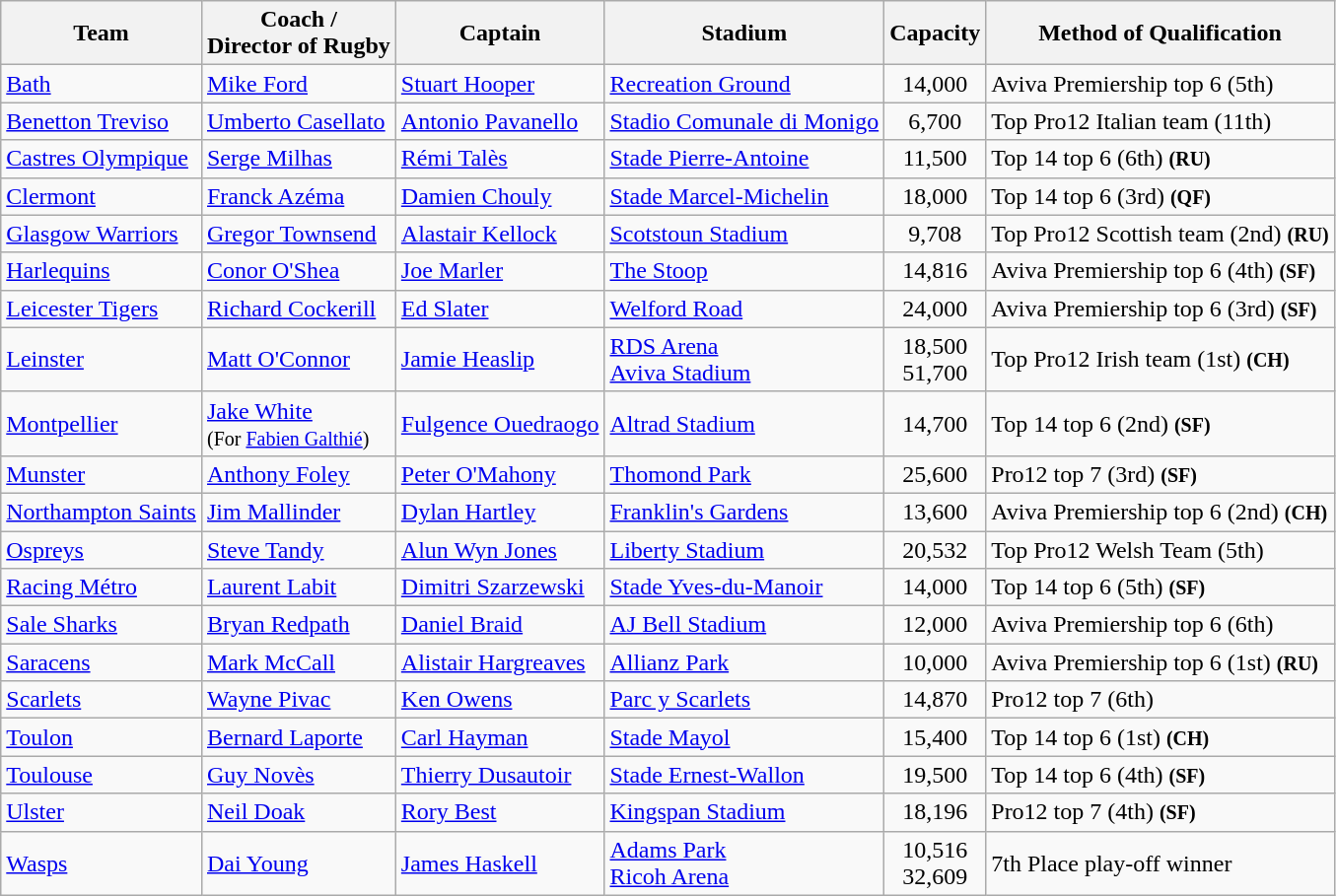<table class="wikitable sortable">
<tr>
<th>Team</th>
<th>Coach /<br>Director of Rugby</th>
<th>Captain</th>
<th>Stadium</th>
<th>Capacity</th>
<th>Method of Qualification</th>
</tr>
<tr>
<td> <a href='#'>Bath</a></td>
<td> <a href='#'>Mike Ford</a></td>
<td> <a href='#'>Stuart Hooper</a></td>
<td><a href='#'>Recreation Ground</a></td>
<td style="text-align:center;">14,000</td>
<td>Aviva Premiership top 6 (5th)</td>
</tr>
<tr>
<td> <a href='#'>Benetton Treviso</a></td>
<td> <a href='#'>Umberto Casellato</a></td>
<td> <a href='#'>Antonio Pavanello</a></td>
<td><a href='#'>Stadio Comunale di Monigo</a></td>
<td style="text-align:center;">6,700</td>
<td>Top Pro12 Italian team (11th)</td>
</tr>
<tr>
<td> <a href='#'>Castres Olympique</a></td>
<td> <a href='#'>Serge Milhas</a></td>
<td> <a href='#'>Rémi Talès</a></td>
<td><a href='#'>Stade Pierre-Antoine</a></td>
<td style="text-align:center;">11,500</td>
<td>Top 14 top 6 (6th) <small><strong>(RU)</strong></small></td>
</tr>
<tr>
<td> <a href='#'>Clermont</a></td>
<td> <a href='#'>Franck Azéma</a></td>
<td> <a href='#'>Damien Chouly</a></td>
<td><a href='#'>Stade Marcel-Michelin</a></td>
<td style="text-align:center;">18,000</td>
<td>Top 14 top 6 (3rd) <small><strong>(QF)</strong></small></td>
</tr>
<tr>
<td> <a href='#'>Glasgow Warriors</a></td>
<td> <a href='#'>Gregor Townsend</a></td>
<td> <a href='#'>Alastair Kellock</a></td>
<td><a href='#'>Scotstoun Stadium</a></td>
<td style="text-align:center;">9,708</td>
<td>Top Pro12 Scottish team (2nd) <small><strong>(RU)</strong></small></td>
</tr>
<tr>
<td> <a href='#'>Harlequins</a></td>
<td> <a href='#'>Conor O'Shea</a></td>
<td> <a href='#'>Joe Marler</a></td>
<td><a href='#'>The Stoop</a></td>
<td style="text-align:center;">14,816</td>
<td>Aviva Premiership top 6 (4th) <small><strong>(SF)</strong></small></td>
</tr>
<tr>
<td> <a href='#'>Leicester Tigers</a></td>
<td> <a href='#'>Richard Cockerill</a></td>
<td> <a href='#'>Ed Slater</a></td>
<td><a href='#'>Welford Road</a></td>
<td style="text-align:center;">24,000</td>
<td>Aviva Premiership top 6 (3rd) <small><strong>(SF)</strong></small></td>
</tr>
<tr>
<td> <a href='#'>Leinster</a></td>
<td> <a href='#'>Matt O'Connor</a></td>
<td> <a href='#'>Jamie Heaslip</a></td>
<td><a href='#'>RDS Arena</a><br><a href='#'>Aviva Stadium</a></td>
<td style="text-align:center;">18,500<br>51,700</td>
<td>Top Pro12 Irish team (1st) <small><strong>(CH)</strong></small></td>
</tr>
<tr>
<td> <a href='#'>Montpellier</a></td>
<td> <a href='#'>Jake White</a><br><small>(For  <a href='#'>Fabien Galthié</a>)</small></td>
<td> <a href='#'>Fulgence Ouedraogo</a></td>
<td><a href='#'>Altrad Stadium</a></td>
<td style="text-align:center;">14,700</td>
<td>Top 14 top 6 (2nd) <small><strong>(SF)</strong></small></td>
</tr>
<tr>
<td> <a href='#'>Munster</a></td>
<td> <a href='#'>Anthony Foley</a></td>
<td> <a href='#'>Peter O'Mahony</a></td>
<td><a href='#'>Thomond Park</a></td>
<td style="text-align:center;">25,600</td>
<td>Pro12 top 7 (3rd) <small><strong>(SF)</strong></small></td>
</tr>
<tr>
<td> <a href='#'>Northampton Saints</a></td>
<td> <a href='#'>Jim Mallinder</a></td>
<td> <a href='#'>Dylan Hartley</a></td>
<td><a href='#'>Franklin's Gardens</a></td>
<td style="text-align:center;">13,600</td>
<td>Aviva Premiership top 6 (2nd) <small><strong>(CH)</strong></small></td>
</tr>
<tr>
<td> <a href='#'>Ospreys</a></td>
<td> <a href='#'>Steve Tandy</a></td>
<td> <a href='#'>Alun Wyn Jones</a></td>
<td><a href='#'>Liberty Stadium</a></td>
<td style="text-align:center;">20,532</td>
<td>Top Pro12 Welsh Team (5th)</td>
</tr>
<tr>
<td> <a href='#'>Racing Métro</a></td>
<td> <a href='#'>Laurent Labit</a></td>
<td> <a href='#'>Dimitri Szarzewski</a></td>
<td><a href='#'>Stade Yves-du-Manoir</a></td>
<td style="text-align:center;">14,000</td>
<td>Top 14 top 6 (5th) <small><strong>(SF)</strong></small></td>
</tr>
<tr>
<td> <a href='#'>Sale Sharks</a></td>
<td> <a href='#'>Bryan Redpath</a></td>
<td> <a href='#'>Daniel Braid</a></td>
<td><a href='#'>AJ Bell Stadium</a></td>
<td style="text-align:center;">12,000</td>
<td>Aviva Premiership top 6 (6th)</td>
</tr>
<tr>
<td> <a href='#'>Saracens</a></td>
<td> <a href='#'>Mark McCall</a></td>
<td> <a href='#'>Alistair Hargreaves</a></td>
<td><a href='#'>Allianz Park</a></td>
<td style="text-align:center;">10,000</td>
<td>Aviva Premiership top 6 (1st) <small><strong>(RU)</strong></small></td>
</tr>
<tr>
<td> <a href='#'>Scarlets</a></td>
<td> <a href='#'>Wayne Pivac</a></td>
<td> <a href='#'>Ken Owens</a></td>
<td><a href='#'>Parc y Scarlets</a></td>
<td style="text-align:center;">14,870</td>
<td>Pro12 top 7 (6th)</td>
</tr>
<tr>
<td> <a href='#'>Toulon</a></td>
<td> <a href='#'>Bernard Laporte</a></td>
<td> <a href='#'>Carl Hayman</a></td>
<td><a href='#'>Stade Mayol</a></td>
<td style="text-align:center;">15,400</td>
<td>Top 14 top 6 (1st) <small><strong>(CH)</strong></small></td>
</tr>
<tr>
<td> <a href='#'>Toulouse</a></td>
<td> <a href='#'>Guy Novès</a></td>
<td> <a href='#'>Thierry Dusautoir</a></td>
<td><a href='#'>Stade Ernest-Wallon</a></td>
<td style="text-align:center;">19,500</td>
<td>Top 14 top 6 (4th) <small><strong>(SF)</strong></small></td>
</tr>
<tr>
<td> <a href='#'>Ulster</a></td>
<td> <a href='#'>Neil Doak</a></td>
<td> <a href='#'>Rory Best</a></td>
<td><a href='#'>Kingspan Stadium</a></td>
<td style="text-align:center;">18,196</td>
<td>Pro12 top 7 (4th) <small><strong>(SF)</strong></small></td>
</tr>
<tr>
<td> <a href='#'>Wasps</a></td>
<td> <a href='#'>Dai Young</a></td>
<td> <a href='#'>James Haskell</a></td>
<td><a href='#'>Adams Park</a><br><a href='#'>Ricoh Arena</a></td>
<td style="text-align:center;">10,516<br>32,609</td>
<td>7th Place play-off winner</td>
</tr>
</table>
